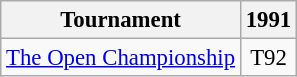<table class="wikitable" style="font-size:95%;text-align:center;">
<tr>
<th>Tournament</th>
<th>1991</th>
</tr>
<tr>
<td align=left><a href='#'>The Open Championship</a></td>
<td>T92</td>
</tr>
</table>
